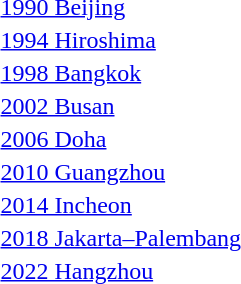<table>
<tr>
<td><a href='#'>1990 Beijing</a></td>
<td></td>
<td></td>
<td></td>
</tr>
<tr>
<td rowspan=3><a href='#'>1994 Hiroshima</a></td>
<td rowspan=3></td>
<td rowspan=3></td>
<td></td>
</tr>
<tr>
<td></td>
</tr>
<tr>
<td></td>
</tr>
<tr>
<td rowspan=3><a href='#'>1998 Bangkok</a></td>
<td rowspan=3></td>
<td rowspan=3></td>
<td></td>
</tr>
<tr>
<td></td>
</tr>
<tr>
<td></td>
</tr>
<tr>
<td><a href='#'>2002 Busan</a></td>
<td></td>
<td></td>
<td></td>
</tr>
<tr>
<td><a href='#'>2006 Doha</a></td>
<td></td>
<td></td>
<td></td>
</tr>
<tr>
<td><a href='#'>2010 Guangzhou</a></td>
<td></td>
<td></td>
<td></td>
</tr>
<tr>
<td><a href='#'>2014 Incheon</a></td>
<td></td>
<td></td>
<td></td>
</tr>
<tr>
<td><a href='#'>2018 Jakarta–Palembang</a></td>
<td></td>
<td></td>
<td></td>
</tr>
<tr>
<td><a href='#'>2022 Hangzhou</a></td>
<td></td>
<td></td>
<td></td>
</tr>
</table>
